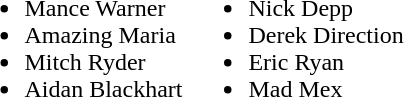<table>
<tr>
<td valign=top><br><ul><li>Mance Warner</li><li>Amazing Maria</li><li>Mitch Ryder</li><li>Aidan Blackhart</li></ul></td>
<td valign=top><br><ul><li>Nick Depp</li><li>Derek Direction</li><li>Eric Ryan</li><li>Mad Mex</li></ul></td>
</tr>
</table>
